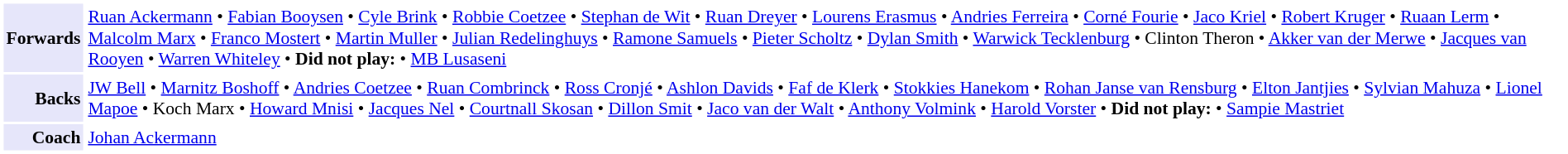<table cellpadding="2" style="border: 1px solid white; font-size:90%;">
<tr>
<td style="text-align:right;" bgcolor="lavender"><strong>Forwards</strong></td>
<td style="text-align:left;"><a href='#'>Ruan Ackermann</a> • <a href='#'>Fabian Booysen</a> • <a href='#'>Cyle Brink</a> • <a href='#'>Robbie Coetzee</a> • <a href='#'>Stephan de Wit</a> • <a href='#'>Ruan Dreyer</a> • <a href='#'>Lourens Erasmus</a> • <a href='#'>Andries Ferreira</a> • <a href='#'>Corné Fourie</a> • <a href='#'>Jaco Kriel</a> • <a href='#'>Robert Kruger</a> • <a href='#'>Ruaan Lerm</a> • <a href='#'>Malcolm Marx</a> • <a href='#'>Franco Mostert</a> • <a href='#'>Martin Muller</a> • <a href='#'>Julian Redelinghuys</a> • <a href='#'>Ramone Samuels</a> • <a href='#'>Pieter Scholtz</a> • <a href='#'>Dylan Smith</a> • <a href='#'>Warwick Tecklenburg</a> • Clinton Theron • <a href='#'>Akker van der Merwe</a> • <a href='#'>Jacques van Rooyen</a> • <a href='#'>Warren Whiteley</a> • <strong>Did not play:</strong> • <a href='#'>MB Lusaseni</a></td>
</tr>
<tr>
<td style="text-align:right;" bgcolor="lavender"><strong>Backs</strong></td>
<td style="text-align:left;"><a href='#'>JW Bell</a> • <a href='#'>Marnitz Boshoff</a> • <a href='#'>Andries Coetzee</a> • <a href='#'>Ruan Combrinck</a> • <a href='#'>Ross Cronjé</a> • <a href='#'>Ashlon Davids</a> • <a href='#'>Faf de Klerk</a> • <a href='#'>Stokkies Hanekom</a> • <a href='#'>Rohan Janse van Rensburg</a> • <a href='#'>Elton Jantjies</a> • <a href='#'>Sylvian Mahuza</a> • <a href='#'>Lionel Mapoe</a> • Koch Marx • <a href='#'>Howard Mnisi</a> • <a href='#'>Jacques Nel</a> • <a href='#'>Courtnall Skosan</a> • <a href='#'>Dillon Smit</a> • <a href='#'>Jaco van der Walt</a> • <a href='#'>Anthony Volmink</a> • <a href='#'>Harold Vorster</a> • <strong>Did not play:</strong> • <a href='#'>Sampie Mastriet</a></td>
</tr>
<tr>
<td style="text-align:right;" bgcolor="lavender"><strong>Coach</strong></td>
<td style="text-align:left;"><a href='#'>Johan Ackermann</a></td>
</tr>
</table>
